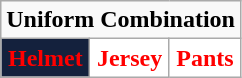<table class="wikitable"  style="display: inline-table;">
<tr>
<td align="center" Colspan="3"><strong>Uniform Combination</strong></td>
</tr>
<tr align="center">
<td style="background:#14213D; color:red"><strong>Helmet</strong></td>
<td style="background:white; color:red"><strong>Jersey</strong></td>
<td style="background:white; color:red"><strong>Pants</strong></td>
</tr>
</table>
